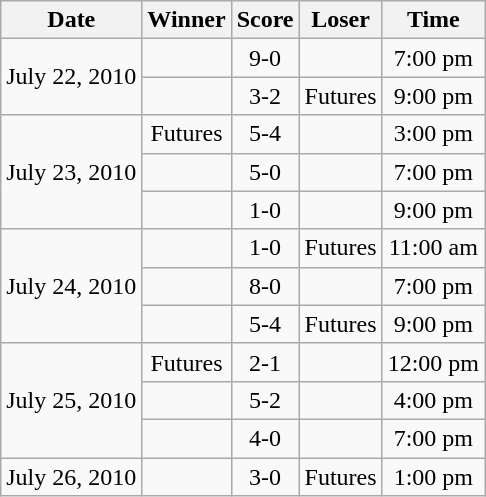<table class="wikitable">
<tr>
<th>Date</th>
<th>Winner</th>
<th>Score</th>
<th>Loser</th>
<th>Time</th>
</tr>
<tr align=center>
<td rowspan=2>July 22, 2010</td>
<td></td>
<td>9-0</td>
<td></td>
<td>7:00 pm</td>
</tr>
<tr align=center>
<td></td>
<td>3-2</td>
<td> Futures</td>
<td>9:00 pm</td>
</tr>
<tr align=center>
<td rowspan=3>July 23, 2010</td>
<td> Futures</td>
<td>5-4</td>
<td></td>
<td>3:00 pm</td>
</tr>
<tr align=center>
<td></td>
<td>5-0</td>
<td></td>
<td>7:00 pm</td>
</tr>
<tr align=center>
<td></td>
<td>1-0</td>
<td></td>
<td>9:00 pm</td>
</tr>
<tr align=center>
<td rowspan=3>July 24, 2010</td>
<td></td>
<td>1-0</td>
<td> Futures</td>
<td>11:00 am</td>
</tr>
<tr align=center>
<td></td>
<td>8-0</td>
<td></td>
<td>7:00 pm</td>
</tr>
<tr align=center>
<td></td>
<td>5-4</td>
<td> Futures</td>
<td>9:00 pm</td>
</tr>
<tr align=center>
<td rowspan=3>July 25, 2010</td>
<td> Futures</td>
<td>2-1</td>
<td></td>
<td>12:00 pm</td>
</tr>
<tr align=center>
<td></td>
<td>5-2</td>
<td></td>
<td>4:00 pm</td>
</tr>
<tr align=center>
<td></td>
<td>4-0</td>
<td></td>
<td>7:00 pm</td>
</tr>
<tr align=center>
<td rowspan=1>July 26, 2010</td>
<td></td>
<td>3-0</td>
<td> Futures</td>
<td>1:00 pm</td>
</tr>
</table>
